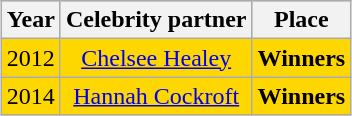<table class="wikitable sortable" style="margin:auto;">
<tr style="text-align:Center; background:#ccc;">
<th>Year</th>
<th>Celebrity partner</th>
<th>Place</th>
</tr>
<tr style="background:gold;">
<td style="text-align:center;">2012</td>
<td style="text-align:center;"><a href='#'>Chelsee Healey</a></td>
<td style="text-align:center;"><strong>Winners</strong></td>
</tr>
<tr style="background:gold;">
<td style="text-align:center;">2014</td>
<td style="text-align:center;"><a href='#'>Hannah Cockroft</a></td>
<td style="text-align:center;"><strong>Winners</strong></td>
</tr>
</table>
